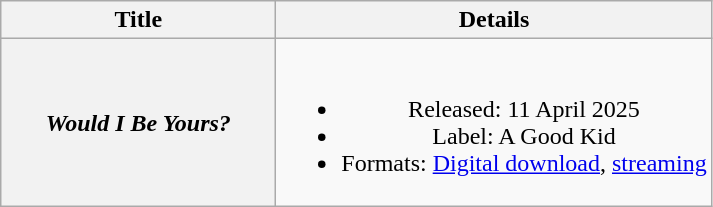<table class="wikitable plainrowheaders" style="text-align:center;" border="1">
<tr>
<th scope="col" style="width:11em;">Title</th>
<th scope="col">Details</th>
</tr>
<tr>
<th scope="row"><em>Would I Be Yours?</em></th>
<td><br><ul><li>Released: 11 April 2025</li><li>Label: A Good Kid</li><li>Formats: <a href='#'>Digital download</a>, <a href='#'>streaming</a></li></ul></td>
</tr>
</table>
